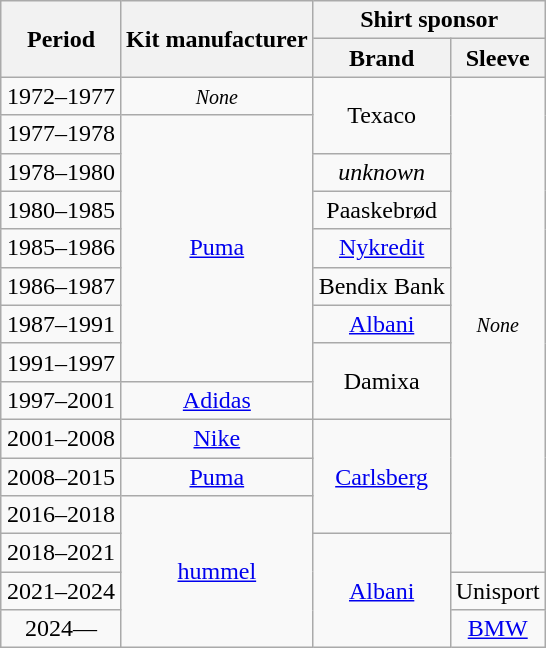<table class="wikitable" style="text-align:center;margin-left:1em;float:right">
<tr>
<th rowspan="2">Period</th>
<th rowspan="2">Kit manufacturer</th>
<th colspan="2">Shirt sponsor</th>
</tr>
<tr>
<th>Brand</th>
<th>Sleeve</th>
</tr>
<tr>
<td>1972–1977</td>
<td rowspan=1><small><em>None</em></small></td>
<td rowspan=2>Texaco</td>
<td rowspan=13><small><em>None</em></small></td>
</tr>
<tr>
<td>1977–1978</td>
<td rowspan=7><a href='#'>Puma</a></td>
</tr>
<tr>
<td>1978–1980</td>
<td rowspan=1><em>unknown</em></td>
</tr>
<tr>
<td>1980–1985</td>
<td rowspan=1>Paaskebrød</td>
</tr>
<tr>
<td>1985–1986</td>
<td rowspan=1><a href='#'>Nykredit</a></td>
</tr>
<tr>
<td>1986–1987</td>
<td rowspan=1>Bendix Bank</td>
</tr>
<tr>
<td>1987–1991</td>
<td rowspan=1><a href='#'>Albani</a></td>
</tr>
<tr>
<td>1991–1997</td>
<td rowspan=2>Damixa</td>
</tr>
<tr>
<td>1997–2001</td>
<td rowspan=1><a href='#'>Adidas</a></td>
</tr>
<tr>
<td>2001–2008</td>
<td rowspan=1><a href='#'>Nike</a></td>
<td rowspan=3><a href='#'>Carlsberg</a></td>
</tr>
<tr>
<td>2008–2015</td>
<td rowspan=1><a href='#'>Puma</a></td>
</tr>
<tr>
<td>2016–2018</td>
<td rowspan=4><a href='#'>hummel</a></td>
</tr>
<tr>
<td>2018–2021</td>
<td rowspan=3><a href='#'>Albani</a></td>
</tr>
<tr>
<td>2021–2024</td>
<td rowspan=1>Unisport</td>
</tr>
<tr>
<td>2024—</td>
<td rowspan=1><a href='#'>BMW</a></td>
</tr>
</table>
